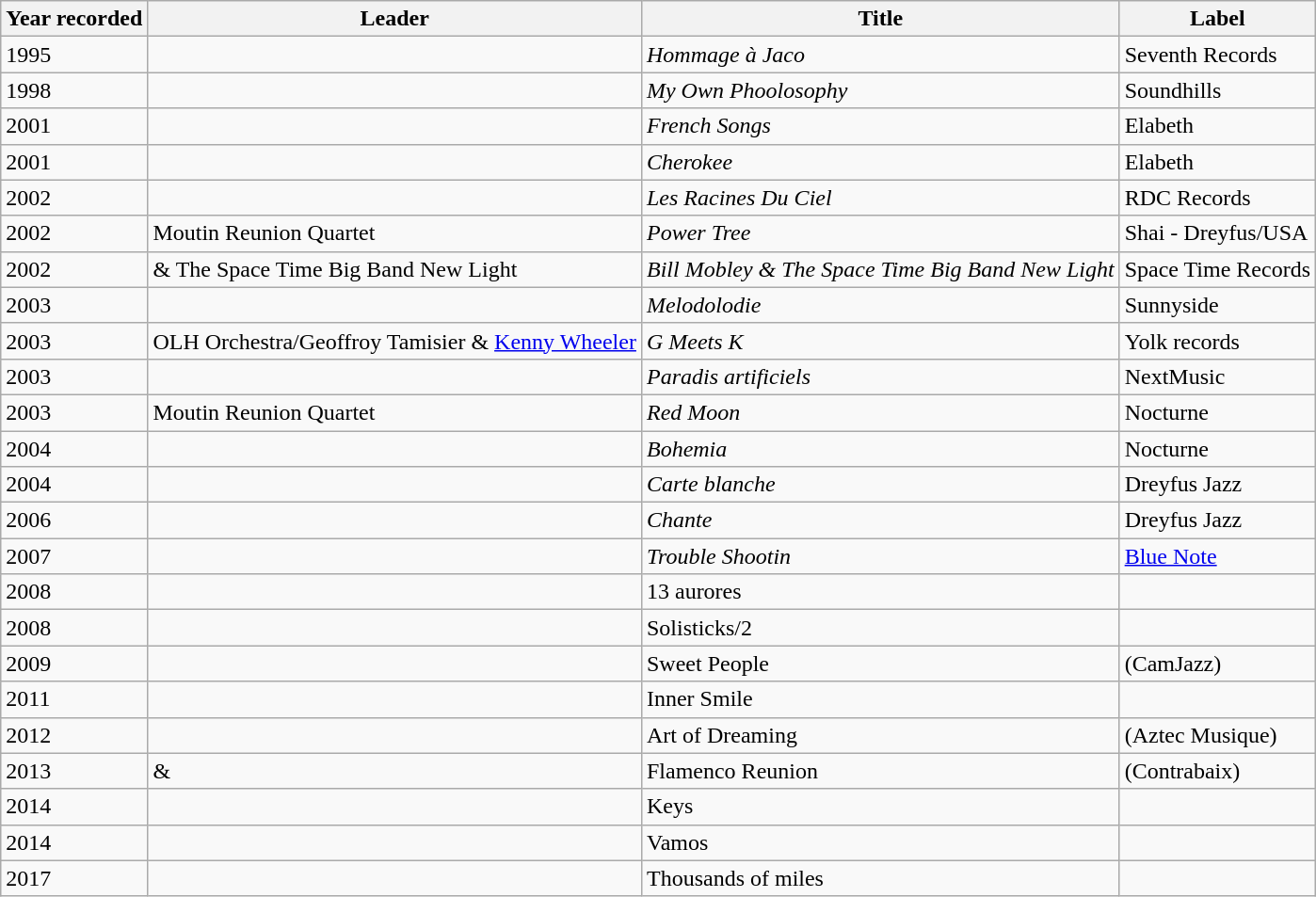<table class="wikitable sortable">
<tr>
<th>Year recorded</th>
<th>Leader</th>
<th>Title</th>
<th>Label</th>
</tr>
<tr>
<td>1995</td>
<td></td>
<td><em>Hommage à Jaco</em></td>
<td>Seventh Records</td>
</tr>
<tr>
<td>1998</td>
<td></td>
<td><em>My Own Phoolosophy</em></td>
<td>Soundhills</td>
</tr>
<tr>
<td>2001</td>
<td></td>
<td><em>French Songs</em></td>
<td>Elabeth</td>
</tr>
<tr>
<td>2001</td>
<td></td>
<td><em>Cherokee</em></td>
<td>Elabeth</td>
</tr>
<tr>
<td>2002</td>
<td></td>
<td><em>Les Racines Du Ciel</em></td>
<td>RDC Records</td>
</tr>
<tr>
<td>2002</td>
<td>Moutin Reunion Quartet</td>
<td><em>Power Tree</em></td>
<td>Shai - Dreyfus/USA</td>
</tr>
<tr>
<td>2002</td>
<td> & The Space Time Big Band New Light</td>
<td><em>Bill Mobley & The Space Time Big Band New Light</em></td>
<td>Space Time Records</td>
</tr>
<tr>
<td>2003</td>
<td></td>
<td><em>Melodolodie</em></td>
<td>Sunnyside</td>
</tr>
<tr>
<td>2003</td>
<td>OLH Orchestra/Geoffroy Tamisier & <a href='#'>Kenny Wheeler</a></td>
<td><em>G Meets K</em></td>
<td>Yolk records</td>
</tr>
<tr>
<td>2003</td>
<td></td>
<td><em>Paradis artificiels</em></td>
<td>NextMusic</td>
</tr>
<tr>
<td>2003</td>
<td>Moutin Reunion Quartet</td>
<td><em>Red Moon</em></td>
<td>Nocturne</td>
</tr>
<tr>
<td>2004</td>
<td></td>
<td><em>Bohemia</em></td>
<td>Nocturne</td>
</tr>
<tr>
<td>2004</td>
<td></td>
<td><em>Carte blanche</em></td>
<td>Dreyfus Jazz</td>
</tr>
<tr>
<td>2006</td>
<td></td>
<td><em>Chante</em></td>
<td>Dreyfus Jazz</td>
</tr>
<tr>
<td>2007</td>
<td></td>
<td><em>Trouble Shootin<strong></td>
<td><a href='#'>Blue Note</a></td>
</tr>
<tr>
<td>2008</td>
<td></td>
<td></em>13 aurores<em></td>
<td></td>
</tr>
<tr>
<td>2008</td>
<td></td>
<td></em>Solisticks/2<em></td>
<td></td>
</tr>
<tr>
<td>2009</td>
<td></td>
<td></em>Sweet People<em></td>
<td>(CamJazz)</td>
</tr>
<tr>
<td>2011</td>
<td></td>
<td></em>Inner Smile<em></td>
<td></td>
</tr>
<tr>
<td>2012</td>
<td></td>
<td></em>Art of Dreaming<em></td>
<td>(Aztec Musique)</td>
</tr>
<tr>
<td>2013</td>
<td> & </td>
<td></em>Flamenco Reunion<em></td>
<td>(Contrabaix)</td>
</tr>
<tr>
<td>2014</td>
<td></td>
<td></em>Keys<em></td>
<td></td>
</tr>
<tr>
<td>2014</td>
<td></td>
<td></em>Vamos<em></td>
<td></td>
</tr>
<tr>
<td>2017</td>
<td></td>
<td></em>Thousands of miles<em></td>
<td></td>
</tr>
</table>
